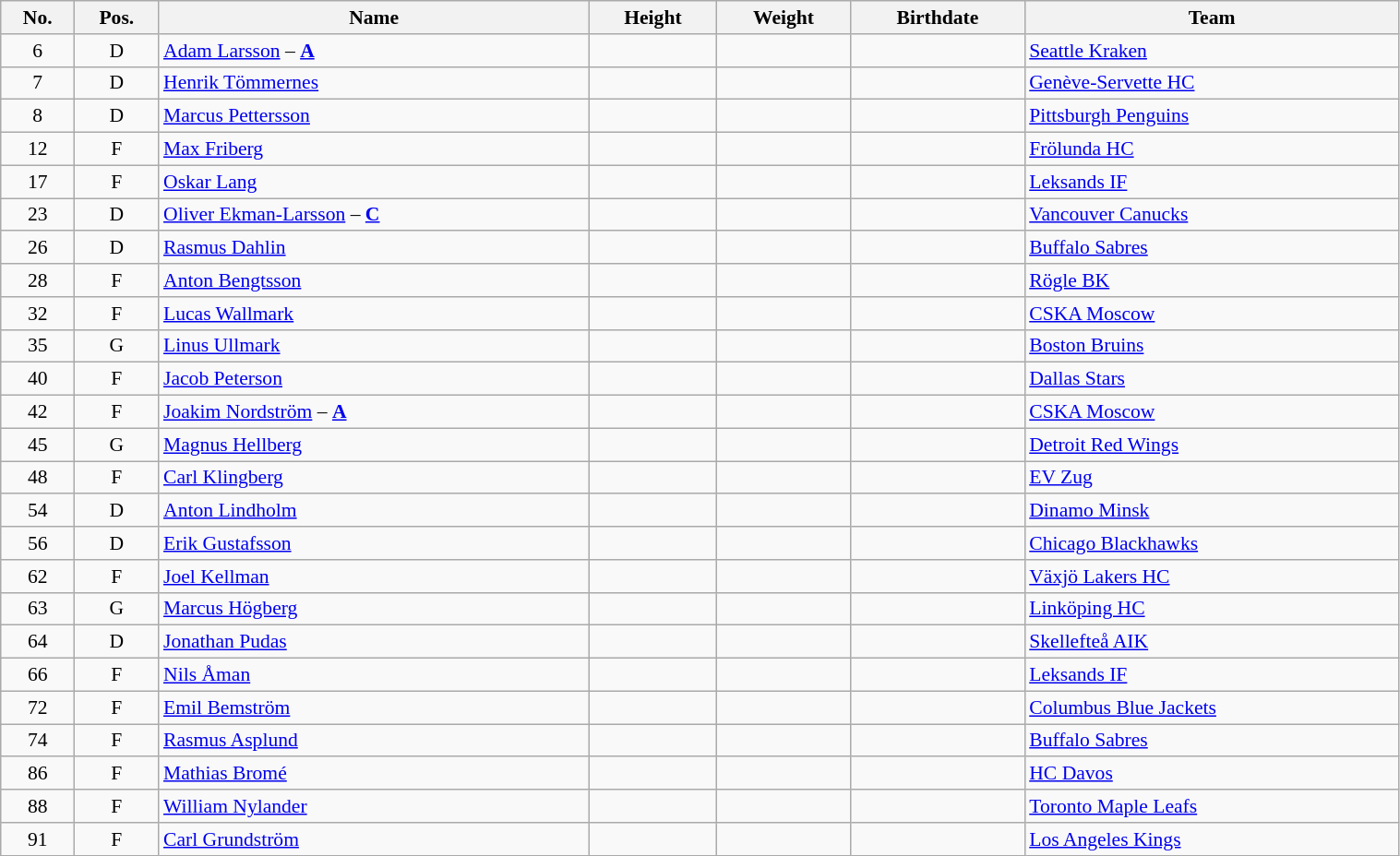<table width="80%" class="wikitable sortable" style="font-size: 90%; text-align: center;">
<tr>
<th>No.</th>
<th>Pos.</th>
<th>Name</th>
<th>Height</th>
<th>Weight</th>
<th>Birthdate</th>
<th>Team</th>
</tr>
<tr>
<td>6</td>
<td>D</td>
<td align=left><a href='#'>Adam Larsson</a> – <strong><a href='#'>A</a></strong></td>
<td></td>
<td></td>
<td></td>
<td style="text-align:left;"> <a href='#'>Seattle Kraken</a></td>
</tr>
<tr>
<td>7</td>
<td>D</td>
<td align=left><a href='#'>Henrik Tömmernes</a></td>
<td></td>
<td></td>
<td></td>
<td style="text-align:left;"> <a href='#'>Genève-Servette HC</a></td>
</tr>
<tr>
<td>8</td>
<td>D</td>
<td align=left><a href='#'>Marcus Pettersson</a></td>
<td></td>
<td></td>
<td></td>
<td style="text-align:left;"> <a href='#'>Pittsburgh Penguins</a></td>
</tr>
<tr>
<td>12</td>
<td>F</td>
<td align=left><a href='#'>Max Friberg</a></td>
<td></td>
<td></td>
<td></td>
<td style="text-align:left;"> <a href='#'>Frölunda HC</a></td>
</tr>
<tr>
<td>17</td>
<td>F</td>
<td align=left><a href='#'>Oskar Lang</a></td>
<td></td>
<td></td>
<td></td>
<td style="text-align:left;"> <a href='#'>Leksands IF</a></td>
</tr>
<tr>
<td>23</td>
<td>D</td>
<td align=left><a href='#'>Oliver Ekman-Larsson</a> – <strong><a href='#'>C</a></strong></td>
<td></td>
<td></td>
<td></td>
<td style="text-align:left;"> <a href='#'>Vancouver Canucks</a></td>
</tr>
<tr>
<td>26</td>
<td>D</td>
<td align=left><a href='#'>Rasmus Dahlin</a></td>
<td></td>
<td></td>
<td></td>
<td style="text-align:left;"> <a href='#'>Buffalo Sabres</a></td>
</tr>
<tr>
<td>28</td>
<td>F</td>
<td align=left><a href='#'>Anton Bengtsson</a></td>
<td></td>
<td></td>
<td></td>
<td style="text-align:left;"> <a href='#'>Rögle BK</a></td>
</tr>
<tr>
<td>32</td>
<td>F</td>
<td align=left><a href='#'>Lucas Wallmark</a></td>
<td></td>
<td></td>
<td></td>
<td style="text-align:left;"> <a href='#'>CSKA Moscow</a></td>
</tr>
<tr>
<td>35</td>
<td>G</td>
<td align=left><a href='#'>Linus Ullmark</a></td>
<td></td>
<td></td>
<td></td>
<td style="text-align:left;"> <a href='#'>Boston Bruins</a></td>
</tr>
<tr>
<td>40</td>
<td>F</td>
<td align=left><a href='#'>Jacob Peterson</a></td>
<td></td>
<td></td>
<td></td>
<td style="text-align:left;"> <a href='#'>Dallas Stars</a></td>
</tr>
<tr>
<td>42</td>
<td>F</td>
<td align=left><a href='#'>Joakim Nordström</a> – <strong><a href='#'>A</a></strong></td>
<td></td>
<td></td>
<td></td>
<td style="text-align:left;"> <a href='#'>CSKA Moscow</a></td>
</tr>
<tr>
<td>45</td>
<td>G</td>
<td align=left><a href='#'>Magnus Hellberg</a></td>
<td></td>
<td></td>
<td></td>
<td style="text-align:left;"> <a href='#'>Detroit Red Wings</a></td>
</tr>
<tr>
<td>48</td>
<td>F</td>
<td align=left><a href='#'>Carl Klingberg</a></td>
<td></td>
<td></td>
<td></td>
<td style="text-align:left;"> <a href='#'>EV Zug</a></td>
</tr>
<tr>
<td>54</td>
<td>D</td>
<td align=left><a href='#'>Anton Lindholm</a></td>
<td></td>
<td></td>
<td></td>
<td style="text-align:left;"> <a href='#'>Dinamo Minsk</a></td>
</tr>
<tr>
<td>56</td>
<td>D</td>
<td align=left><a href='#'>Erik Gustafsson</a></td>
<td></td>
<td></td>
<td></td>
<td style="text-align:left;"> <a href='#'>Chicago Blackhawks</a></td>
</tr>
<tr>
<td>62</td>
<td>F</td>
<td align=left><a href='#'>Joel Kellman</a></td>
<td></td>
<td></td>
<td></td>
<td style="text-align:left;"> <a href='#'>Växjö Lakers HC</a></td>
</tr>
<tr>
<td>63</td>
<td>G</td>
<td align=left><a href='#'>Marcus Högberg</a></td>
<td></td>
<td></td>
<td></td>
<td style="text-align:left;"> <a href='#'>Linköping HC</a></td>
</tr>
<tr>
<td>64</td>
<td>D</td>
<td align=left><a href='#'>Jonathan Pudas</a></td>
<td></td>
<td></td>
<td></td>
<td style="text-align:left;"> <a href='#'>Skellefteå AIK</a></td>
</tr>
<tr>
<td>66</td>
<td>F</td>
<td align=left><a href='#'>Nils Åman</a></td>
<td></td>
<td></td>
<td></td>
<td style="text-align:left;"> <a href='#'>Leksands IF</a></td>
</tr>
<tr>
<td>72</td>
<td>F</td>
<td align=left><a href='#'>Emil Bemström</a></td>
<td></td>
<td></td>
<td></td>
<td style="text-align:left;"> <a href='#'>Columbus Blue Jackets</a></td>
</tr>
<tr>
<td>74</td>
<td>F</td>
<td align=left><a href='#'>Rasmus Asplund</a></td>
<td></td>
<td></td>
<td></td>
<td style="text-align:left;"> <a href='#'>Buffalo Sabres</a></td>
</tr>
<tr>
<td>86</td>
<td>F</td>
<td align=left><a href='#'>Mathias Bromé</a></td>
<td></td>
<td></td>
<td></td>
<td style="text-align:left;"> <a href='#'>HC Davos</a></td>
</tr>
<tr>
<td>88</td>
<td>F</td>
<td align=left><a href='#'>William Nylander</a></td>
<td></td>
<td></td>
<td></td>
<td style="text-align:left;"> <a href='#'>Toronto Maple Leafs</a></td>
</tr>
<tr>
<td>91</td>
<td>F</td>
<td align=left><a href='#'>Carl Grundström</a></td>
<td></td>
<td></td>
<td></td>
<td style="text-align:left;"> <a href='#'>Los Angeles Kings</a></td>
</tr>
</table>
